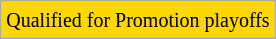<table class="wikitable">
<tr>
<td style="background:#FFD700;"><small>Qualified for Promotion playoffs</small></td>
</tr>
</table>
